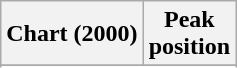<table class="wikitable sortable" border="1">
<tr>
<th>Chart (2000)</th>
<th>Peak<br>position</th>
</tr>
<tr>
</tr>
<tr>
</tr>
<tr>
</tr>
</table>
